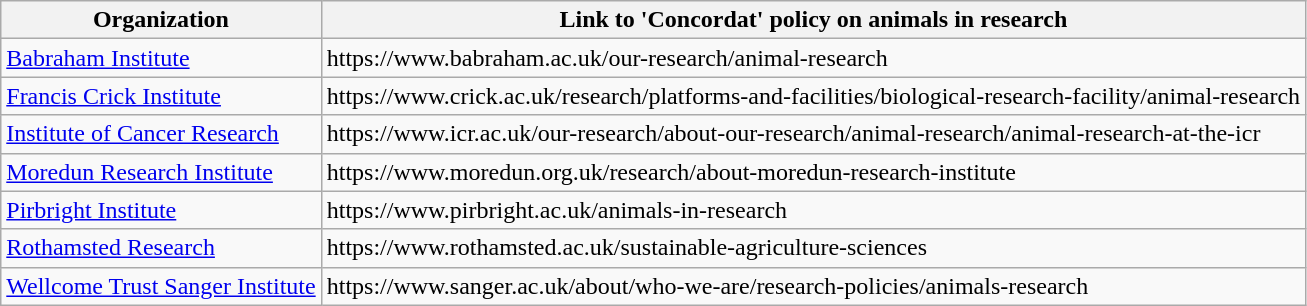<table class="wikitable">
<tr>
<th>Organization</th>
<th>Link to 'Concordat' policy on animals in research</th>
</tr>
<tr>
<td><a href='#'>Babraham Institute</a></td>
<td>https://www.babraham.ac.uk/our-research/animal-research</td>
</tr>
<tr>
<td><a href='#'>Francis Crick Institute</a></td>
<td>https://www.crick.ac.uk/research/platforms-and-facilities/biological-research-facility/animal-research</td>
</tr>
<tr>
<td><a href='#'>Institute of Cancer Research</a></td>
<td>https://www.icr.ac.uk/our-research/about-our-research/animal-research/animal-research-at-the-icr</td>
</tr>
<tr>
<td><a href='#'>Moredun Research Institute</a></td>
<td>https://www.moredun.org.uk/research/about-moredun-research-institute</td>
</tr>
<tr>
<td><a href='#'>Pirbright Institute</a></td>
<td>https://www.pirbright.ac.uk/animals-in-research</td>
</tr>
<tr>
<td><a href='#'>Rothamsted Research</a></td>
<td>https://www.rothamsted.ac.uk/sustainable-agriculture-sciences</td>
</tr>
<tr>
<td><a href='#'>Wellcome Trust Sanger Institute</a></td>
<td>https://www.sanger.ac.uk/about/who-we-are/research-policies/animals-research</td>
</tr>
</table>
